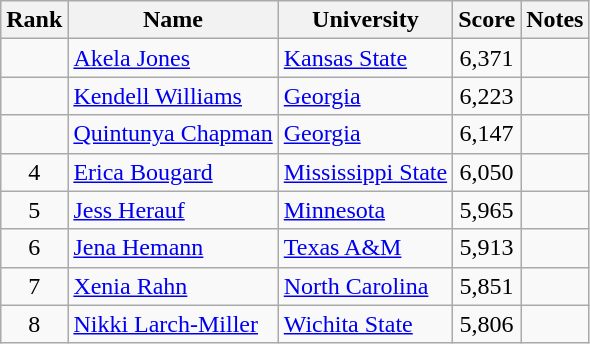<table class="wikitable sortable" style="text-align:center">
<tr>
<th>Rank</th>
<th>Name</th>
<th>University</th>
<th>Score</th>
<th>Notes</th>
</tr>
<tr>
<td></td>
<td align=left><a href='#'>Akela Jones</a> </td>
<td align=left><a href='#'>Kansas State</a></td>
<td>6,371</td>
<td></td>
</tr>
<tr>
<td></td>
<td align=left><a href='#'>Kendell Williams</a></td>
<td align=left><a href='#'>Georgia</a></td>
<td>6,223</td>
<td></td>
</tr>
<tr>
<td></td>
<td align=left><a href='#'>Quintunya Chapman</a></td>
<td align="left"><a href='#'>Georgia</a></td>
<td>6,147</td>
<td></td>
</tr>
<tr>
<td>4</td>
<td align=left><a href='#'>Erica Bougard</a></td>
<td align=left><a href='#'>Mississippi State</a></td>
<td>6,050</td>
<td></td>
</tr>
<tr>
<td>5</td>
<td align=left><a href='#'>Jess Herauf</a></td>
<td align="left"><a href='#'>Minnesota</a></td>
<td>5,965</td>
<td></td>
</tr>
<tr>
<td>6</td>
<td align=left><a href='#'>Jena Hemann</a></td>
<td align="left"><a href='#'>Texas A&M</a></td>
<td>5,913</td>
<td></td>
</tr>
<tr>
<td>7</td>
<td align=left><a href='#'>Xenia Rahn</a></td>
<td align="left"><a href='#'>North Carolina</a></td>
<td>5,851</td>
<td></td>
</tr>
<tr>
<td>8</td>
<td align=left><a href='#'>Nikki Larch-Miller</a></td>
<td align="left"><a href='#'>Wichita State</a></td>
<td>5,806</td>
<td></td>
</tr>
</table>
